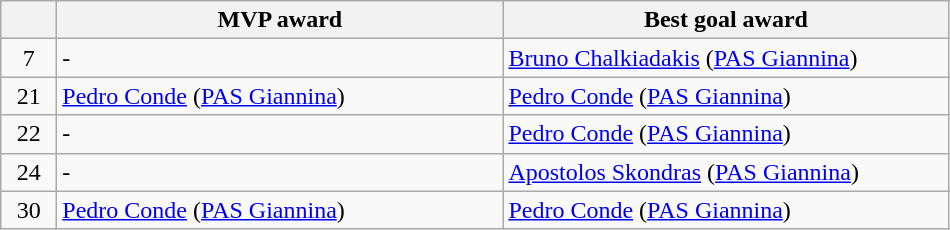<table class="wikitable">
<tr>
<th style="width:30px;"></th>
<th style="width:290px;">MVP award</th>
<th style="width:290px;">Best goal award</th>
</tr>
<tr>
<td style="text-align: center">7</td>
<td>-</td>
<td> <a href='#'>Bruno Chalkiadakis</a> (<a href='#'>PAS Giannina</a>)</td>
</tr>
<tr>
<td style="text-align: center">21</td>
<td> <a href='#'>Pedro Conde</a> (<a href='#'>PAS Giannina</a>)</td>
<td> <a href='#'>Pedro Conde</a> (<a href='#'>PAS Giannina</a>)</td>
</tr>
<tr>
<td style="text-align: center">22</td>
<td>-</td>
<td> <a href='#'>Pedro Conde</a> (<a href='#'>PAS Giannina</a>)</td>
</tr>
<tr>
<td style="text-align: center">24</td>
<td>-</td>
<td> <a href='#'>Apostolos Skondras</a> (<a href='#'>PAS Giannina</a>)</td>
</tr>
<tr>
<td style="text-align: center">30</td>
<td> <a href='#'>Pedro Conde</a> (<a href='#'>PAS Giannina</a>)</td>
<td> <a href='#'>Pedro Conde</a> (<a href='#'>PAS Giannina</a>)</td>
</tr>
</table>
